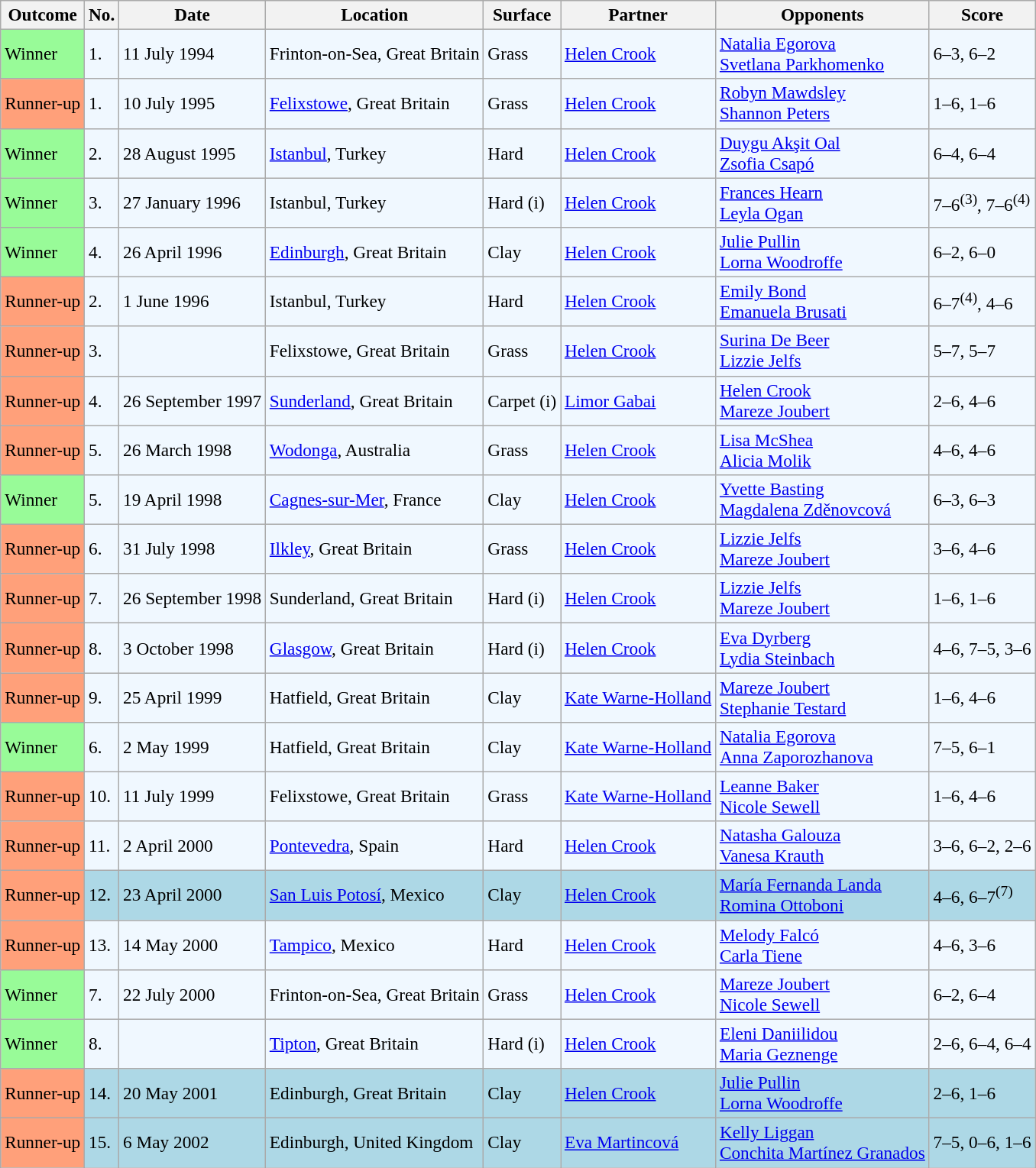<table class="sortable wikitable" style="font-size:97%;">
<tr>
<th>Outcome</th>
<th>No.</th>
<th>Date</th>
<th>Location</th>
<th>Surface</th>
<th>Partner</th>
<th>Opponents</th>
<th>Score</th>
</tr>
<tr style="background:#f0f8ff;">
<td style="background:#98fb98;">Winner</td>
<td>1.</td>
<td>11 July 1994</td>
<td>Frinton-on-Sea, Great Britain</td>
<td>Grass</td>
<td> <a href='#'>Helen Crook</a></td>
<td> <a href='#'>Natalia Egorova</a> <br>  <a href='#'>Svetlana Parkhomenko</a></td>
<td>6–3, 6–2</td>
</tr>
<tr style="background:#f0f8ff;">
<td bgcolor=FFA07A>Runner-up</td>
<td>1.</td>
<td>10 July 1995</td>
<td><a href='#'>Felixstowe</a>, Great Britain</td>
<td>Grass</td>
<td> <a href='#'>Helen Crook</a></td>
<td> <a href='#'>Robyn Mawdsley</a> <br>  <a href='#'>Shannon Peters</a></td>
<td>1–6, 1–6</td>
</tr>
<tr style="background:#f0f8ff;">
<td style="background:#98fb98;">Winner</td>
<td>2.</td>
<td>28 August 1995</td>
<td><a href='#'>Istanbul</a>, Turkey</td>
<td>Hard</td>
<td> <a href='#'>Helen Crook</a></td>
<td> <a href='#'>Duygu Akşit Oal</a>  <br>  <a href='#'>Zsofia Csapó</a></td>
<td>6–4, 6–4</td>
</tr>
<tr style="background:#f0f8ff;">
<td style="background:#98fb98;">Winner</td>
<td>3.</td>
<td>27 January 1996</td>
<td>Istanbul, Turkey</td>
<td>Hard (i)</td>
<td> <a href='#'>Helen Crook</a></td>
<td> <a href='#'>Frances Hearn</a> <br>  <a href='#'>Leyla Ogan</a></td>
<td>7–6<sup>(3)</sup>, 7–6<sup>(4)</sup></td>
</tr>
<tr style="background:#f0f8ff;">
<td style="background:#98fb98;">Winner</td>
<td>4.</td>
<td>26 April 1996</td>
<td><a href='#'>Edinburgh</a>, Great Britain</td>
<td>Clay</td>
<td> <a href='#'>Helen Crook</a></td>
<td> <a href='#'>Julie Pullin</a>  <br>  <a href='#'>Lorna Woodroffe</a></td>
<td>6–2, 6–0</td>
</tr>
<tr style="background:#f0f8ff;">
<td bgcolor=FFA07A>Runner-up</td>
<td>2.</td>
<td>1 June 1996</td>
<td>Istanbul, Turkey</td>
<td>Hard</td>
<td> <a href='#'>Helen Crook</a></td>
<td> <a href='#'>Emily Bond</a> <br>  <a href='#'>Emanuela Brusati</a></td>
<td>6–7<sup>(4)</sup>, 4–6</td>
</tr>
<tr style="background:#f0f8ff;">
<td bgcolor=FFA07A>Runner-up</td>
<td>3.</td>
<td></td>
<td>Felixstowe, Great Britain</td>
<td>Grass</td>
<td> <a href='#'>Helen Crook</a></td>
<td> <a href='#'>Surina De Beer</a> <br>  <a href='#'>Lizzie Jelfs</a></td>
<td>5–7, 5–7</td>
</tr>
<tr style="background:#f0f8ff;">
<td bgcolor=FFA07A>Runner-up</td>
<td>4.</td>
<td>26 September 1997</td>
<td><a href='#'>Sunderland</a>, Great Britain</td>
<td>Carpet (i)</td>
<td> <a href='#'>Limor Gabai</a></td>
<td> <a href='#'>Helen Crook</a> <br>  <a href='#'>Mareze Joubert</a></td>
<td>2–6, 4–6</td>
</tr>
<tr style="background:#f0f8ff;">
<td bgcolor=FFA07A>Runner-up</td>
<td>5.</td>
<td>26 March 1998</td>
<td><a href='#'>Wodonga</a>, Australia</td>
<td>Grass</td>
<td> <a href='#'>Helen Crook</a></td>
<td> <a href='#'>Lisa McShea</a> <br>  <a href='#'>Alicia Molik</a></td>
<td>4–6, 4–6</td>
</tr>
<tr style="background:#f0f8ff;">
<td style="background:#98fb98;">Winner</td>
<td>5.</td>
<td>19 April 1998</td>
<td><a href='#'>Cagnes-sur-Mer</a>, France</td>
<td>Clay</td>
<td> <a href='#'>Helen Crook</a></td>
<td> <a href='#'>Yvette Basting</a> <br>  <a href='#'>Magdalena Zděnovcová</a></td>
<td>6–3, 6–3</td>
</tr>
<tr style="background:#f0f8ff;">
<td bgcolor=FFA07A>Runner-up</td>
<td>6.</td>
<td>31 July 1998</td>
<td><a href='#'>Ilkley</a>, Great Britain</td>
<td>Grass</td>
<td> <a href='#'>Helen Crook</a></td>
<td> <a href='#'>Lizzie Jelfs</a> <br>  <a href='#'>Mareze Joubert</a></td>
<td>3–6, 4–6</td>
</tr>
<tr style="background:#f0f8ff;">
<td bgcolor=FFA07A>Runner-up</td>
<td>7.</td>
<td>26 September 1998</td>
<td>Sunderland, Great Britain</td>
<td>Hard (i)</td>
<td> <a href='#'>Helen Crook</a></td>
<td> <a href='#'>Lizzie Jelfs</a> <br>  <a href='#'>Mareze Joubert</a></td>
<td>1–6, 1–6</td>
</tr>
<tr style="background:#f0f8ff;">
<td bgcolor=FFA07A>Runner-up</td>
<td>8.</td>
<td>3 October 1998</td>
<td><a href='#'>Glasgow</a>, Great Britain</td>
<td>Hard (i)</td>
<td> <a href='#'>Helen Crook</a></td>
<td> <a href='#'>Eva Dyrberg</a> <br>  <a href='#'>Lydia Steinbach</a></td>
<td>4–6, 7–5, 3–6</td>
</tr>
<tr style="background:#f0f8ff;">
<td bgcolor=FFA07A>Runner-up</td>
<td>9.</td>
<td>25 April 1999</td>
<td>Hatfield, Great Britain</td>
<td>Clay</td>
<td> <a href='#'>Kate Warne-Holland</a></td>
<td> <a href='#'>Mareze Joubert</a> <br>  <a href='#'>Stephanie Testard</a></td>
<td>1–6, 4–6</td>
</tr>
<tr style="background:#f0f8ff;">
<td style="background:#98fb98;">Winner</td>
<td>6.</td>
<td>2 May 1999</td>
<td>Hatfield, Great Britain</td>
<td>Clay</td>
<td> <a href='#'>Kate Warne-Holland</a></td>
<td> <a href='#'>Natalia Egorova</a> <br>  <a href='#'>Anna Zaporozhanova</a></td>
<td>7–5, 6–1</td>
</tr>
<tr style="background:#f0f8ff;">
<td bgcolor=FFA07A>Runner-up</td>
<td>10.</td>
<td>11 July 1999</td>
<td>Felixstowe, Great Britain</td>
<td>Grass</td>
<td> <a href='#'>Kate Warne-Holland</a></td>
<td> <a href='#'>Leanne Baker</a> <br>  <a href='#'>Nicole Sewell</a></td>
<td>1–6, 4–6</td>
</tr>
<tr style="background:#f0f8ff;">
<td bgcolor=FFA07A>Runner-up</td>
<td>11.</td>
<td>2 April 2000</td>
<td><a href='#'>Pontevedra</a>, Spain</td>
<td>Hard</td>
<td> <a href='#'>Helen Crook</a></td>
<td> <a href='#'>Natasha Galouza</a> <br>  <a href='#'>Vanesa Krauth</a></td>
<td>3–6, 6–2, 2–6</td>
</tr>
<tr style="background:lightblue;">
<td bgcolor=FFA07A>Runner-up</td>
<td>12.</td>
<td>23 April 2000</td>
<td><a href='#'>San Luis Potosí</a>, Mexico</td>
<td>Clay</td>
<td> <a href='#'>Helen Crook</a></td>
<td> <a href='#'>María Fernanda Landa</a> <br>  <a href='#'>Romina Ottoboni</a></td>
<td>4–6, 6–7<sup>(7)</sup></td>
</tr>
<tr style="background:#f0f8ff;">
<td bgcolor=FFA07A>Runner-up</td>
<td>13.</td>
<td>14 May 2000</td>
<td><a href='#'>Tampico</a>, Mexico</td>
<td>Hard</td>
<td> <a href='#'>Helen Crook</a></td>
<td> <a href='#'>Melody Falcó</a> <br>  <a href='#'>Carla Tiene</a></td>
<td>4–6, 3–6</td>
</tr>
<tr style="background:#f0f8ff;">
<td style="background:#98fb98;">Winner</td>
<td>7.</td>
<td>22 July 2000</td>
<td>Frinton-on-Sea, Great Britain</td>
<td>Grass</td>
<td> <a href='#'>Helen Crook</a></td>
<td> <a href='#'>Mareze Joubert</a> <br>  <a href='#'>Nicole Sewell</a></td>
<td>6–2, 6–4</td>
</tr>
<tr style="background:#f0f8ff;">
<td style="background:#98fb98;">Winner</td>
<td>8.</td>
<td></td>
<td><a href='#'>Tipton</a>, Great Britain</td>
<td>Hard (i)</td>
<td> <a href='#'>Helen Crook</a></td>
<td> <a href='#'>Eleni Daniilidou</a> <br>  <a href='#'>Maria Geznenge</a></td>
<td>2–6, 6–4, 6–4</td>
</tr>
<tr style="background:lightblue;">
<td bgcolor=FFA07A>Runner-up</td>
<td>14.</td>
<td>20 May 2001</td>
<td>Edinburgh, Great Britain</td>
<td>Clay</td>
<td> <a href='#'>Helen Crook</a></td>
<td> <a href='#'>Julie Pullin</a> <br>  <a href='#'>Lorna Woodroffe</a></td>
<td>2–6, 1–6</td>
</tr>
<tr bgcolor=lightblue>
<td bgcolor=FFA07A>Runner-up</td>
<td>15.</td>
<td>6 May 2002</td>
<td>Edinburgh, United Kingdom</td>
<td>Clay</td>
<td> <a href='#'>Eva Martincová</a></td>
<td> <a href='#'>Kelly Liggan</a> <br>  <a href='#'>Conchita Martínez Granados</a></td>
<td>7–5, 0–6, 1–6</td>
</tr>
</table>
